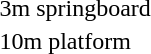<table>
<tr>
<td>3m springboard</td>
<td></td>
<td></td>
<td></td>
</tr>
<tr>
<td>10m platform</td>
<td></td>
<td></td>
<td></td>
</tr>
</table>
